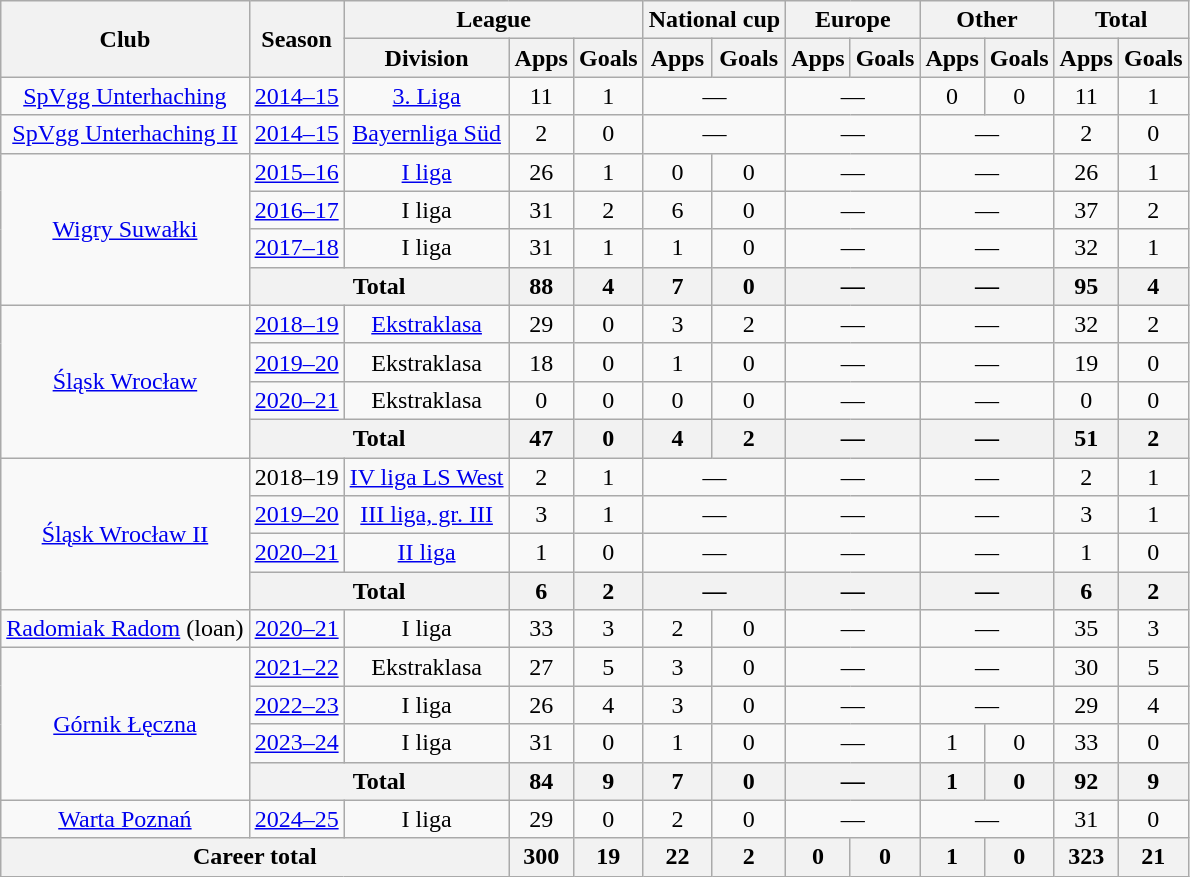<table class="wikitable" style="text-align: center;">
<tr>
<th rowspan="2">Club</th>
<th rowspan="2">Season</th>
<th colspan="3">League</th>
<th colspan="2">National cup</th>
<th colspan="2">Europe</th>
<th colspan="2">Other</th>
<th colspan="2">Total</th>
</tr>
<tr>
<th>Division</th>
<th>Apps</th>
<th>Goals</th>
<th>Apps</th>
<th>Goals</th>
<th>Apps</th>
<th>Goals</th>
<th>Apps</th>
<th>Goals</th>
<th>Apps</th>
<th>Goals</th>
</tr>
<tr>
<td><a href='#'>SpVgg Unterhaching</a></td>
<td><a href='#'>2014–15</a></td>
<td><a href='#'>3. Liga</a></td>
<td>11</td>
<td>1</td>
<td colspan="2">—</td>
<td colspan="2">—</td>
<td>0</td>
<td>0</td>
<td>11</td>
<td>1</td>
</tr>
<tr>
<td><a href='#'>SpVgg Unterhaching II</a></td>
<td><a href='#'>2014–15</a></td>
<td><a href='#'>Bayernliga Süd</a></td>
<td>2</td>
<td>0</td>
<td colspan="2">—</td>
<td colspan="2">—</td>
<td colspan="2">—</td>
<td>2</td>
<td>0</td>
</tr>
<tr>
<td rowspan="4"><a href='#'>Wigry Suwałki</a></td>
<td><a href='#'>2015–16</a></td>
<td><a href='#'>I liga</a></td>
<td>26</td>
<td>1</td>
<td>0</td>
<td>0</td>
<td colspan="2">—</td>
<td colspan="2">—</td>
<td>26</td>
<td>1</td>
</tr>
<tr>
<td><a href='#'>2016–17</a></td>
<td>I liga</td>
<td>31</td>
<td>2</td>
<td>6</td>
<td>0</td>
<td colspan="2">—</td>
<td colspan="2">—</td>
<td>37</td>
<td>2</td>
</tr>
<tr>
<td><a href='#'>2017–18</a></td>
<td>I liga</td>
<td>31</td>
<td>1</td>
<td>1</td>
<td>0</td>
<td colspan="2">—</td>
<td colspan="2">—</td>
<td>32</td>
<td>1</td>
</tr>
<tr>
<th colspan="2">Total</th>
<th>88</th>
<th>4</th>
<th>7</th>
<th>0</th>
<th colspan="2">—</th>
<th colspan="2">—</th>
<th>95</th>
<th>4</th>
</tr>
<tr>
<td rowspan="4"><a href='#'>Śląsk Wrocław</a></td>
<td><a href='#'>2018–19</a></td>
<td><a href='#'>Ekstraklasa</a></td>
<td>29</td>
<td>0</td>
<td>3</td>
<td>2</td>
<td colspan="2">—</td>
<td colspan="2">—</td>
<td>32</td>
<td>2</td>
</tr>
<tr>
<td><a href='#'>2019–20</a></td>
<td>Ekstraklasa</td>
<td>18</td>
<td>0</td>
<td>1</td>
<td>0</td>
<td colspan="2">—</td>
<td colspan="2">—</td>
<td>19</td>
<td>0</td>
</tr>
<tr>
<td><a href='#'>2020–21</a></td>
<td>Ekstraklasa</td>
<td>0</td>
<td>0</td>
<td>0</td>
<td>0</td>
<td colspan="2">—</td>
<td colspan="2">—</td>
<td>0</td>
<td>0</td>
</tr>
<tr>
<th colspan="2">Total</th>
<th>47</th>
<th>0</th>
<th>4</th>
<th>2</th>
<th colspan="2">—</th>
<th colspan="2">—</th>
<th>51</th>
<th>2</th>
</tr>
<tr>
<td rowspan="4"><a href='#'>Śląsk Wrocław II</a></td>
<td>2018–19</td>
<td><a href='#'>IV liga LS West</a></td>
<td>2</td>
<td>1</td>
<td colspan="2">—</td>
<td colspan="2">—</td>
<td colspan="2">—</td>
<td>2</td>
<td>1</td>
</tr>
<tr>
<td><a href='#'>2019–20</a></td>
<td><a href='#'>III liga, gr. III</a></td>
<td>3</td>
<td>1</td>
<td colspan="2">—</td>
<td colspan="2">—</td>
<td colspan="2">—</td>
<td>3</td>
<td>1</td>
</tr>
<tr>
<td><a href='#'>2020–21</a></td>
<td><a href='#'>II liga</a></td>
<td>1</td>
<td>0</td>
<td colspan="2">—</td>
<td colspan="2">—</td>
<td colspan="2">—</td>
<td>1</td>
<td>0</td>
</tr>
<tr>
<th colspan="2">Total</th>
<th>6</th>
<th>2</th>
<th colspan="2">—</th>
<th colspan="2">—</th>
<th colspan="2">—</th>
<th>6</th>
<th>2</th>
</tr>
<tr>
<td><a href='#'>Radomiak Radom</a> (loan)</td>
<td><a href='#'>2020–21</a></td>
<td>I liga</td>
<td>33</td>
<td>3</td>
<td>2</td>
<td>0</td>
<td colspan="2">—</td>
<td colspan="2">—</td>
<td>35</td>
<td>3</td>
</tr>
<tr>
<td rowspan="4"><a href='#'>Górnik Łęczna</a></td>
<td><a href='#'>2021–22</a></td>
<td>Ekstraklasa</td>
<td>27</td>
<td>5</td>
<td>3</td>
<td>0</td>
<td colspan="2">—</td>
<td colspan="2">—</td>
<td>30</td>
<td>5</td>
</tr>
<tr>
<td><a href='#'>2022–23</a></td>
<td>I liga</td>
<td>26</td>
<td>4</td>
<td>3</td>
<td>0</td>
<td colspan="2">—</td>
<td colspan="2">—</td>
<td>29</td>
<td>4</td>
</tr>
<tr>
<td><a href='#'>2023–24</a></td>
<td>I liga</td>
<td>31</td>
<td>0</td>
<td>1</td>
<td>0</td>
<td colspan="2">—</td>
<td>1</td>
<td>0</td>
<td>33</td>
<td>0</td>
</tr>
<tr>
<th colspan="2">Total</th>
<th>84</th>
<th>9</th>
<th>7</th>
<th>0</th>
<th colspan="2">—</th>
<th>1</th>
<th>0</th>
<th>92</th>
<th>9</th>
</tr>
<tr>
<td><a href='#'>Warta Poznań</a></td>
<td><a href='#'>2024–25</a></td>
<td>I liga</td>
<td>29</td>
<td>0</td>
<td>2</td>
<td>0</td>
<td colspan="2">—</td>
<td colspan="2">—</td>
<td>31</td>
<td>0</td>
</tr>
<tr>
<th colspan="3">Career total</th>
<th>300</th>
<th>19</th>
<th>22</th>
<th>2</th>
<th>0</th>
<th>0</th>
<th>1</th>
<th>0</th>
<th>323</th>
<th>21</th>
</tr>
</table>
